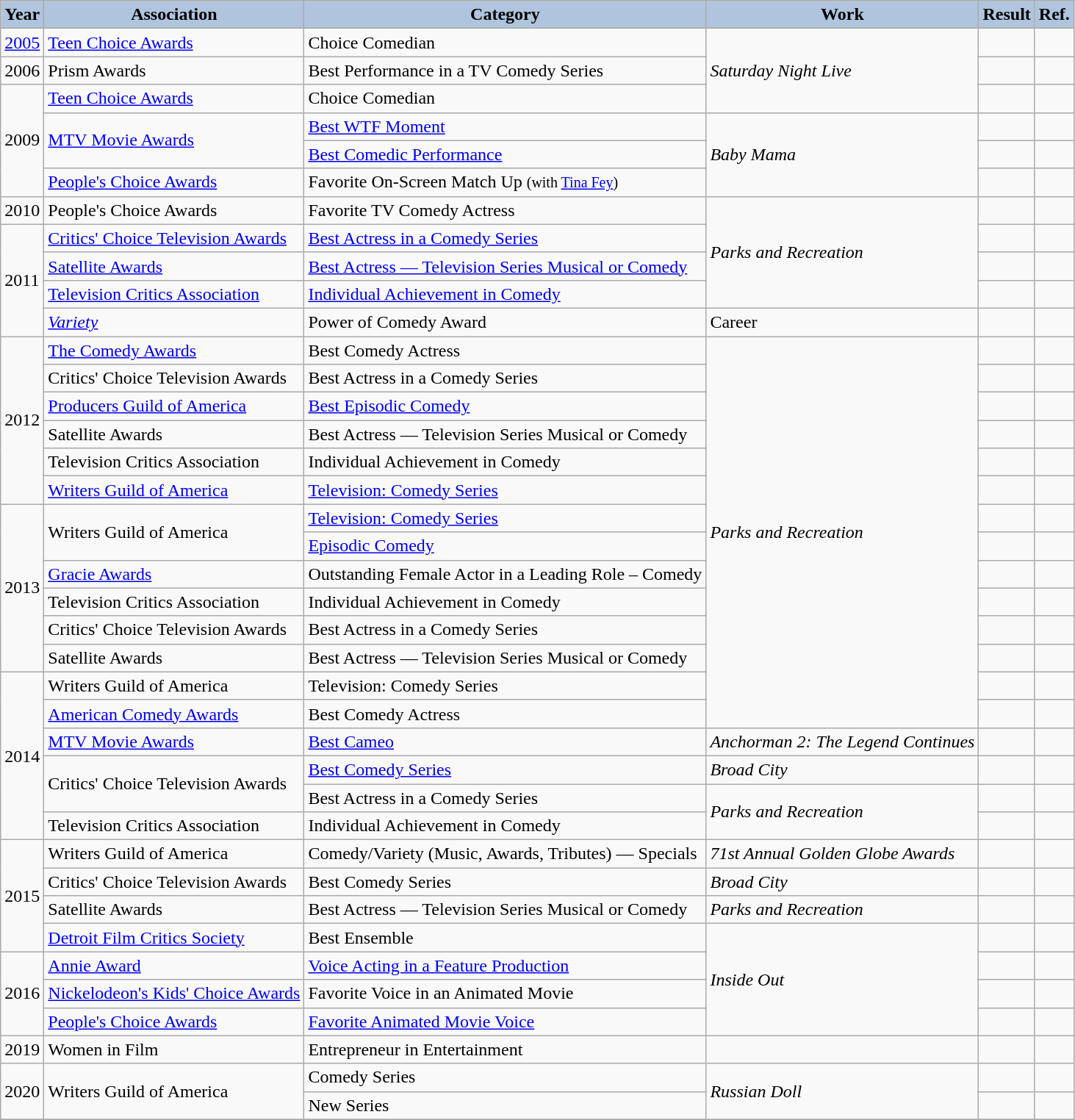<table class="wikitable">
<tr style="text-align:center;">
<th style="background:#B0C4DE">Year</th>
<th style="background:#B0C4DE">Association</th>
<th style="background:#B0C4DE">Category</th>
<th style="background:#B0C4DE">Work</th>
<th style="background:#B0C4DE">Result</th>
<th style="background:#B0C4DE">Ref.</th>
</tr>
<tr>
<td><a href='#'>2005</a></td>
<td><a href='#'>Teen Choice Awards</a></td>
<td>Choice Comedian</td>
<td rowspan=3><em>Saturday Night Live</em></td>
<td></td>
<td></td>
</tr>
<tr>
<td>2006</td>
<td>Prism Awards</td>
<td>Best Performance in a TV Comedy Series</td>
<td></td>
<td></td>
</tr>
<tr>
<td rowspan=4>2009</td>
<td><a href='#'>Teen Choice Awards</a></td>
<td>Choice Comedian</td>
<td></td>
<td></td>
</tr>
<tr>
<td rowspan=2><a href='#'>MTV Movie Awards</a></td>
<td><a href='#'>Best WTF Moment</a></td>
<td rowspan=3><em>Baby Mama</em></td>
<td></td>
<td></td>
</tr>
<tr>
<td><a href='#'>Best Comedic Performance</a></td>
<td></td>
<td></td>
</tr>
<tr>
<td><a href='#'>People's Choice Awards</a></td>
<td>Favorite On-Screen Match Up <small>(with <a href='#'>Tina Fey</a>)</small></td>
<td></td>
<td></td>
</tr>
<tr>
<td>2010</td>
<td>People's Choice Awards</td>
<td>Favorite TV Comedy Actress</td>
<td rowspan=4><em>Parks and Recreation</em></td>
<td></td>
<td></td>
</tr>
<tr>
<td rowspan=4>2011</td>
<td><a href='#'>Critics' Choice Television Awards</a></td>
<td><a href='#'>Best Actress in a Comedy Series</a></td>
<td></td>
<td></td>
</tr>
<tr>
<td><a href='#'>Satellite Awards</a></td>
<td><a href='#'>Best Actress — Television Series Musical or Comedy</a></td>
<td></td>
<td></td>
</tr>
<tr>
<td><a href='#'>Television Critics Association</a></td>
<td><a href='#'>Individual Achievement in Comedy</a></td>
<td></td>
<td></td>
</tr>
<tr>
<td><em><a href='#'>Variety</a></em></td>
<td>Power of Comedy Award</td>
<td>Career</td>
<td></td>
<td></td>
</tr>
<tr>
<td rowspan=6>2012</td>
<td><a href='#'>The Comedy Awards</a></td>
<td>Best Comedy Actress</td>
<td rowspan="14"><em>Parks and Recreation</em></td>
<td></td>
<td></td>
</tr>
<tr>
<td>Critics' Choice Television Awards</td>
<td>Best Actress in a Comedy Series</td>
<td></td>
<td></td>
</tr>
<tr>
<td><a href='#'>Producers Guild of America</a></td>
<td><a href='#'>Best Episodic Comedy</a></td>
<td></td>
<td></td>
</tr>
<tr>
<td>Satellite Awards</td>
<td>Best Actress — Television Series Musical or Comedy</td>
<td></td>
<td></td>
</tr>
<tr>
<td>Television Critics Association</td>
<td>Individual Achievement in Comedy</td>
<td></td>
<td></td>
</tr>
<tr>
<td><a href='#'>Writers Guild of America</a></td>
<td><a href='#'>Television: Comedy Series</a></td>
<td></td>
<td></td>
</tr>
<tr>
<td rowspan=6>2013</td>
<td rowspan=2>Writers Guild of America</td>
<td><a href='#'>Television: Comedy Series</a></td>
<td></td>
<td></td>
</tr>
<tr>
<td><a href='#'>Episodic Comedy</a></td>
<td></td>
<td></td>
</tr>
<tr>
<td><a href='#'>Gracie Awards</a></td>
<td>Outstanding Female Actor in a Leading Role – Comedy</td>
<td></td>
<td></td>
</tr>
<tr>
<td>Television Critics Association</td>
<td>Individual Achievement in Comedy</td>
<td></td>
<td></td>
</tr>
<tr>
<td>Critics' Choice Television Awards</td>
<td>Best Actress in a Comedy Series</td>
<td></td>
<td></td>
</tr>
<tr>
<td>Satellite Awards</td>
<td>Best Actress — Television Series Musical or Comedy</td>
<td></td>
<td></td>
</tr>
<tr>
<td rowspan=6>2014</td>
<td>Writers Guild of America</td>
<td>Television: Comedy Series</td>
<td></td>
<td></td>
</tr>
<tr>
<td><a href='#'>American Comedy Awards</a></td>
<td>Best Comedy Actress</td>
<td></td>
<td></td>
</tr>
<tr>
<td><a href='#'>MTV Movie Awards</a></td>
<td><a href='#'>Best Cameo</a></td>
<td><em>Anchorman 2: The Legend Continues</em></td>
<td></td>
<td></td>
</tr>
<tr>
<td rowspan="2">Critics' Choice Television Awards</td>
<td><a href='#'>Best Comedy Series</a></td>
<td><em>Broad City</em></td>
<td></td>
<td></td>
</tr>
<tr>
<td>Best Actress in a Comedy Series</td>
<td rowspan="2"><em>Parks and Recreation</em></td>
<td></td>
<td></td>
</tr>
<tr>
<td>Television Critics Association</td>
<td>Individual Achievement in Comedy</td>
<td></td>
<td></td>
</tr>
<tr>
<td rowspan=4>2015</td>
<td>Writers Guild of America</td>
<td>Comedy/Variety (Music, Awards, Tributes) — Specials</td>
<td><em>71st Annual Golden Globe Awards</em></td>
<td></td>
<td></td>
</tr>
<tr>
<td>Critics' Choice Television Awards</td>
<td>Best Comedy Series</td>
<td><em>Broad City</em></td>
<td></td>
<td></td>
</tr>
<tr>
<td>Satellite Awards</td>
<td>Best Actress — Television Series Musical or Comedy</td>
<td><em>Parks and Recreation</em></td>
<td></td>
<td></td>
</tr>
<tr>
<td><a href='#'>Detroit Film Critics Society</a></td>
<td>Best Ensemble</td>
<td rowspan=4><em>Inside Out</em></td>
<td></td>
<td></td>
</tr>
<tr>
<td rowspan=3>2016</td>
<td><a href='#'>Annie Award</a></td>
<td><a href='#'>Voice Acting in a Feature Production</a></td>
<td></td>
<td></td>
</tr>
<tr>
<td><a href='#'>Nickelodeon's Kids' Choice Awards</a></td>
<td>Favorite Voice in an Animated Movie</td>
<td></td>
<td></td>
</tr>
<tr>
<td><a href='#'>People's Choice Awards</a></td>
<td><a href='#'>Favorite Animated Movie Voice</a></td>
<td></td>
<td></td>
</tr>
<tr>
<td>2019</td>
<td>Women in Film</td>
<td>Entrepreneur in Entertainment</td>
<td></td>
<td></td>
<td></td>
</tr>
<tr>
<td rowspan=2>2020</td>
<td rowspan="2">Writers Guild of America</td>
<td>Comedy Series</td>
<td rowspan="2"><em>Russian Doll</em></td>
<td></td>
<td></td>
</tr>
<tr>
<td>New Series</td>
<td></td>
<td></td>
</tr>
<tr>
</tr>
</table>
